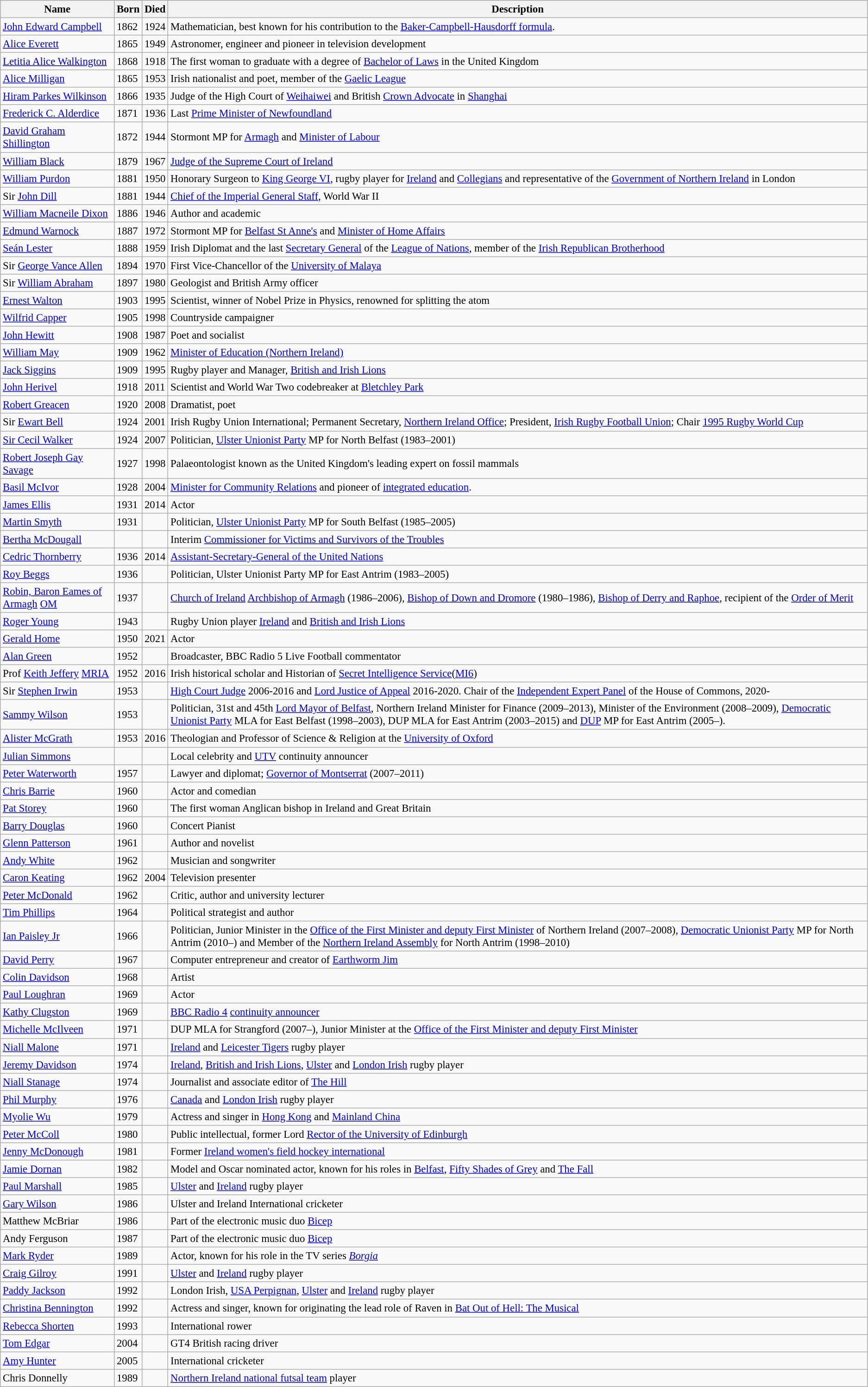<table class="wikitable" style="font-size: 95%;">
<tr>
<th>Name</th>
<th>Born</th>
<th>Died</th>
<th>Description</th>
</tr>
<tr>
<td><a href='#'>John Edward Campbell</a></td>
<td>1862</td>
<td>1924</td>
<td>Mathematician, best known for his contribution to the <a href='#'>Baker-Campbell-Hausdorff formula</a>.</td>
</tr>
<tr>
<td><a href='#'>Alice Everett</a></td>
<td>1865</td>
<td>1949</td>
<td>Astronomer, engineer and pioneer in television development</td>
</tr>
<tr>
<td><a href='#'>Letitia Alice Walkington</a></td>
<td>1868</td>
<td>1918</td>
<td>The first woman to graduate with a degree of <a href='#'>Bachelor of Laws</a> in the United Kingdom</td>
</tr>
<tr>
<td><a href='#'>Alice Milligan</a></td>
<td>1865</td>
<td>1953</td>
<td>Irish nationalist and poet, member of the <a href='#'>Gaelic League</a></td>
</tr>
<tr>
<td><a href='#'>Hiram Parkes Wilkinson</a></td>
<td>1866</td>
<td>1935</td>
<td>Judge of the High Court of <a href='#'>Weihaiwei</a> and British <a href='#'>Crown Advocate</a> in <a href='#'>Shanghai</a></td>
</tr>
<tr>
<td><a href='#'>Frederick C. Alderdice</a></td>
<td>1871</td>
<td>1936</td>
<td>Last <a href='#'>Prime Minister of Newfoundland</a></td>
</tr>
<tr>
<td><a href='#'>David Graham Shillington</a></td>
<td>1872</td>
<td>1944</td>
<td>Stormont MP for <a href='#'>Armagh</a> and <a href='#'>Minister of Labour</a></td>
</tr>
<tr>
<td><a href='#'>William Black</a></td>
<td>1879</td>
<td>1967</td>
<td><a href='#'>Judge of the Supreme Court of Ireland</a></td>
</tr>
<tr>
<td><a href='#'>William Purdon</a></td>
<td>1881</td>
<td>1950</td>
<td>Honorary Surgeon to <a href='#'>King George VI</a>, rugby player for <a href='#'>Ireland</a> and <a href='#'>Collegians</a> and representative of the <a href='#'>Government of Northern Ireland</a> in London</td>
</tr>
<tr>
<td>Sir <a href='#'>John Dill</a></td>
<td>1881</td>
<td>1944</td>
<td><a href='#'>Chief of the Imperial General Staff</a>, World War II</td>
</tr>
<tr>
<td><a href='#'>William Macneile Dixon</a></td>
<td>1886</td>
<td>1946</td>
<td>Author and academic</td>
</tr>
<tr>
<td><a href='#'>Edmund Warnock</a></td>
<td>1887</td>
<td>1972</td>
<td>Stormont MP for <a href='#'>Belfast St Anne's</a> and <a href='#'>Minister of Home Affairs</a></td>
</tr>
<tr>
<td><a href='#'>Seán Lester</a></td>
<td>1888</td>
<td>1959</td>
<td>Irish Diplomat and the last <a href='#'>Secretary General</a> of the <a href='#'>League of Nations</a>, member of the <a href='#'>Irish Republican Brotherhood</a></td>
</tr>
<tr>
<td>Sir <a href='#'>George Vance Allen</a></td>
<td>1894</td>
<td>1970</td>
<td>First Vice-Chancellor of the <a href='#'>University of Malaya</a></td>
</tr>
<tr>
<td>Sir <a href='#'>William Abraham</a></td>
<td>1897</td>
<td>1980</td>
<td>Geologist and British Army officer</td>
</tr>
<tr>
<td><a href='#'>Ernest Walton</a></td>
<td>1903</td>
<td>1995</td>
<td>Scientist, winner of Nobel Prize in Physics, renowned for splitting the atom</td>
</tr>
<tr>
<td><a href='#'>Wilfrid Capper</a></td>
<td>1905</td>
<td>1998</td>
<td>Countryside campaigner</td>
</tr>
<tr>
<td><a href='#'>John Hewitt</a></td>
<td>1908</td>
<td>1987</td>
<td>Poet and socialist</td>
</tr>
<tr>
<td><a href='#'>William May</a></td>
<td>1909</td>
<td>1962</td>
<td><a href='#'>Minister of Education (Northern Ireland)</a></td>
</tr>
<tr>
<td><a href='#'>Jack Siggins</a></td>
<td>1909</td>
<td>1995</td>
<td>Rugby player and Manager, <a href='#'>British and Irish Lions</a></td>
</tr>
<tr>
<td><a href='#'>John Herivel</a></td>
<td>1918</td>
<td>2011</td>
<td>Scientist and World War Two codebreaker at <a href='#'>Bletchley Park</a></td>
</tr>
<tr>
<td><a href='#'>Robert Greacen</a></td>
<td>1920</td>
<td>2008</td>
<td>Dramatist, poet</td>
</tr>
<tr>
<td>Sir <a href='#'>Ewart Bell</a></td>
<td>1924</td>
<td>2001</td>
<td>Irish Rugby Union International; Permanent Secretary, <a href='#'>Northern Ireland Office</a>; President, <a href='#'>Irish Rugby Football Union</a>; Chair <a href='#'>1995 Rugby World Cup</a></td>
</tr>
<tr>
<td><a href='#'>Sir Cecil Walker</a></td>
<td>1924</td>
<td>2007</td>
<td>Politician, <a href='#'>Ulster Unionist Party</a> MP for North Belfast (1983–2001)</td>
</tr>
<tr>
<td><a href='#'>Robert Joseph Gay Savage</a></td>
<td>1927</td>
<td>1998</td>
<td>Palaeontologist known as the United Kingdom's leading expert on fossil mammals</td>
</tr>
<tr>
<td><a href='#'>Basil McIvor</a></td>
<td>1928</td>
<td>2004</td>
<td><a href='#'>Minister for Community Relations</a> and pioneer of <a href='#'>integrated education</a>.</td>
</tr>
<tr>
<td><a href='#'>James Ellis</a></td>
<td>1931</td>
<td>2014</td>
<td>Actor</td>
</tr>
<tr>
<td><a href='#'>Martin Smyth</a></td>
<td>1931</td>
<td></td>
<td>Politician, <a href='#'>Ulster Unionist Party</a> MP for South Belfast (1985–2005)</td>
</tr>
<tr>
<td><a href='#'>Bertha McDougall</a></td>
<td></td>
<td></td>
<td>Interim <a href='#'>Commissioner for Victims and Survivors of the Troubles</a></td>
</tr>
<tr>
<td><a href='#'>Cedric Thornberry</a></td>
<td>1936</td>
<td>2014</td>
<td><a href='#'>Assistant-Secretary-General of the United Nations</a></td>
</tr>
<tr>
<td><a href='#'>Roy Beggs</a></td>
<td>1936</td>
<td></td>
<td>Politician, Ulster Unionist Party MP for East Antrim (1983–2005)</td>
</tr>
<tr>
<td><a href='#'>Robin, Baron Eames of Armagh</a> <a href='#'>OM</a></td>
<td>1937</td>
<td></td>
<td><a href='#'>Church of Ireland</a> <a href='#'>Archbishop of Armagh</a> (1986–2006), <a href='#'>Bishop of Down and Dromore</a> (1980–1986), <a href='#'>Bishop of Derry and Raphoe</a>, recipient of the <a href='#'>Order of Merit</a></td>
</tr>
<tr>
<td><a href='#'>Roger Young</a></td>
<td>1943</td>
<td></td>
<td>Rugby Union player <a href='#'>Ireland</a> and <a href='#'>British and Irish Lions</a></td>
</tr>
<tr>
<td><a href='#'>Gerald Home</a></td>
<td>1950</td>
<td>2021</td>
<td>Actor</td>
</tr>
<tr>
<td><a href='#'>Alan Green</a></td>
<td>1952</td>
<td></td>
<td>Broadcaster, BBC Radio 5 Live Football commentator</td>
</tr>
<tr>
<td>Prof <a href='#'>Keith Jeffery</a> <a href='#'>MRIA</a></td>
<td>1952</td>
<td>2016</td>
<td>Irish historical scholar and Historian of <a href='#'>Secret Intelligence Service</a>(<a href='#'>MI6</a>)</td>
</tr>
<tr>
<td>Sir <a href='#'>Stephen Irwin</a></td>
<td>1953</td>
<td></td>
<td><a href='#'>High Court Judge</a> 2006-2016 and <a href='#'>Lord Justice of Appeal</a> 2016-2020. Chair of the <a href='#'>Independent Expert Panel</a> of the House of Commons, 2020-</td>
</tr>
<tr>
<td><a href='#'>Sammy Wilson</a></td>
<td>1953</td>
<td></td>
<td>Politician, 31st and 45th <a href='#'>Lord Mayor of Belfast</a>, Northern Ireland Minister for Finance (2009–2013), Minister of the Environment (2008–2009), <a href='#'>Democratic Unionist Party</a> MLA for East Belfast (1998–2003), DUP MLA for East Antrim (2003–2015) and <a href='#'>DUP</a> MP for East Antrim (2005–).</td>
</tr>
<tr>
<td><a href='#'>Alister McGrath</a></td>
<td>1953</td>
<td>2016</td>
<td>Theologian and Professor of Science & Religion at the <a href='#'>University of Oxford</a></td>
</tr>
<tr>
<td><a href='#'>Julian Simmons</a></td>
<td></td>
<td></td>
<td>Local celebrity and <a href='#'>UTV</a> continuity announcer</td>
</tr>
<tr>
<td><a href='#'>Peter Waterworth</a></td>
<td>1957</td>
<td></td>
<td>Lawyer and diplomat; <a href='#'>Governor of Montserrat</a> (2007–2011)</td>
</tr>
<tr>
<td><a href='#'>Chris Barrie</a></td>
<td>1960</td>
<td></td>
<td>Actor and comedian</td>
</tr>
<tr>
<td><a href='#'>Pat Storey</a></td>
<td>1960</td>
<td></td>
<td>The first woman Anglican bishop in Ireland and Great Britain</td>
</tr>
<tr>
<td><a href='#'>Barry Douglas</a></td>
<td>1960</td>
<td></td>
<td>Concert Pianist</td>
</tr>
<tr>
<td><a href='#'>Glenn Patterson</a></td>
<td>1961</td>
<td></td>
<td>Author and novelist</td>
</tr>
<tr>
<td><a href='#'>Andy White</a></td>
<td>1962</td>
<td></td>
<td>Musician and songwriter</td>
</tr>
<tr>
<td><a href='#'>Caron Keating</a></td>
<td>1962</td>
<td>2004</td>
<td>Television presenter</td>
</tr>
<tr>
<td><a href='#'>Peter McDonald</a></td>
<td>1962</td>
<td></td>
<td>Critic, author and university lecturer</td>
</tr>
<tr>
<td><a href='#'>Tim Phillips</a></td>
<td>1964</td>
<td></td>
<td>Political strategist and author</td>
</tr>
<tr>
<td><a href='#'>Ian Paisley Jr</a></td>
<td>1966</td>
<td></td>
<td>Politician, Junior Minister in the <a href='#'>Office of the First Minister and deputy First Minister</a> of Northern Ireland (2007–2008), <a href='#'>Democratic Unionist Party</a> MP for North Antrim (2010–) and Member of the <a href='#'>Northern Ireland Assembly</a> for North Antrim (1998–2010)</td>
</tr>
<tr>
<td><a href='#'>David Perry</a></td>
<td>1967</td>
<td></td>
<td>Computer entrepreneur and creator of <a href='#'>Earthworm Jim</a></td>
</tr>
<tr>
<td><a href='#'>Colin Davidson</a></td>
<td>1968</td>
<td></td>
<td>Artist</td>
</tr>
<tr>
<td><a href='#'>Paul Loughran</a></td>
<td>1969</td>
<td></td>
<td>Actor</td>
</tr>
<tr>
<td><a href='#'>Kathy Clugston</a></td>
<td>1969</td>
<td></td>
<td><a href='#'>BBC Radio 4</a> <a href='#'>continuity announcer</a></td>
</tr>
<tr>
<td><a href='#'>Michelle McIlveen</a></td>
<td>1971</td>
<td></td>
<td>DUP MLA for Strangford (2007–), Junior Minister at the <a href='#'>Office of the First Minister and deputy First Minister</a></td>
</tr>
<tr>
<td><a href='#'>Niall Malone</a></td>
<td>1971</td>
<td></td>
<td><a href='#'>Ireland</a> and <a href='#'>Leicester Tigers</a> rugby player</td>
</tr>
<tr>
<td><a href='#'>Jeremy Davidson</a></td>
<td>1974</td>
<td></td>
<td><a href='#'>Ireland</a>, <a href='#'>British and Irish Lions</a>, <a href='#'>Ulster</a> and <a href='#'>London Irish</a> rugby player</td>
</tr>
<tr>
<td><a href='#'>Niall Stanage</a></td>
<td>1974</td>
<td></td>
<td>Journalist and associate editor of <a href='#'>The Hill</a></td>
</tr>
<tr>
<td><a href='#'>Phil Murphy</a></td>
<td>1976</td>
<td></td>
<td><a href='#'>Canada</a> and <a href='#'>London Irish</a> rugby player</td>
</tr>
<tr>
<td><a href='#'>Myolie Wu</a></td>
<td>1979</td>
<td></td>
<td>Actress and singer in <a href='#'>Hong Kong</a> and <a href='#'>Mainland China</a></td>
</tr>
<tr>
<td><a href='#'>Peter McColl</a></td>
<td>1980</td>
<td></td>
<td>Public intellectual, former Lord <a href='#'>Rector of the University of Edinburgh</a></td>
</tr>
<tr>
<td><a href='#'>Jenny McDonough</a></td>
<td>1981</td>
<td></td>
<td>Former <a href='#'>Ireland women's field hockey international</a></td>
</tr>
<tr>
<td><a href='#'>Jamie Dornan</a></td>
<td>1982</td>
<td></td>
<td>Model and Oscar nominated actor, known for his roles in <a href='#'>Belfast</a>, <a href='#'>Fifty Shades of Grey</a> and <a href='#'>The Fall</a></td>
</tr>
<tr>
<td><a href='#'>Paul Marshall</a></td>
<td>1985</td>
<td></td>
<td><a href='#'>Ulster</a> and <a href='#'>Ireland</a> rugby player</td>
</tr>
<tr>
<td><a href='#'>Gary Wilson</a></td>
<td>1986</td>
<td></td>
<td>Ulster and Ireland International cricketer</td>
</tr>
<tr>
<td>Matthew McBriar</td>
<td>1986</td>
<td></td>
<td>Part of the electronic music duo <a href='#'>Bicep</a></td>
</tr>
<tr>
<td>Andy Ferguson</td>
<td>1987</td>
<td></td>
<td>Part of the electronic music duo <a href='#'>Bicep</a></td>
</tr>
<tr>
<td><a href='#'>Mark Ryder</a></td>
<td>1989</td>
<td></td>
<td>Actor, known for his role in the TV series <em><a href='#'>Borgia</a></em></td>
</tr>
<tr>
<td><a href='#'>Craig Gilroy</a></td>
<td>1991</td>
<td></td>
<td><a href='#'>Ulster</a> and <a href='#'>Ireland</a> rugby player</td>
</tr>
<tr>
<td><a href='#'>Paddy Jackson</a></td>
<td>1992</td>
<td></td>
<td>London Irish, <a href='#'>USA Perpignan</a>, <a href='#'>Ulster</a> and <a href='#'>Ireland</a> rugby player</td>
</tr>
<tr>
<td><a href='#'>Christina Bennington</a></td>
<td>1992</td>
<td></td>
<td>Actress and singer, known for originating the lead role of Raven in <a href='#'>Bat Out of Hell: The Musical</a></td>
</tr>
<tr>
<td><a href='#'>Rebecca Shorten</a></td>
<td>1993</td>
<td></td>
<td>International rower</td>
</tr>
<tr>
<td><a href='#'>Tom Edgar</a></td>
<td>2004</td>
<td></td>
<td>GT4 British racing driver</td>
</tr>
<tr>
<td><a href='#'>Amy Hunter</a></td>
<td>2005</td>
<td></td>
<td>International cricketer</td>
</tr>
<tr>
<td>Chris Donnelly</td>
<td>1989</td>
<td></td>
<td><a href='#'>Northern Ireland national futsal team</a> player</td>
</tr>
</table>
